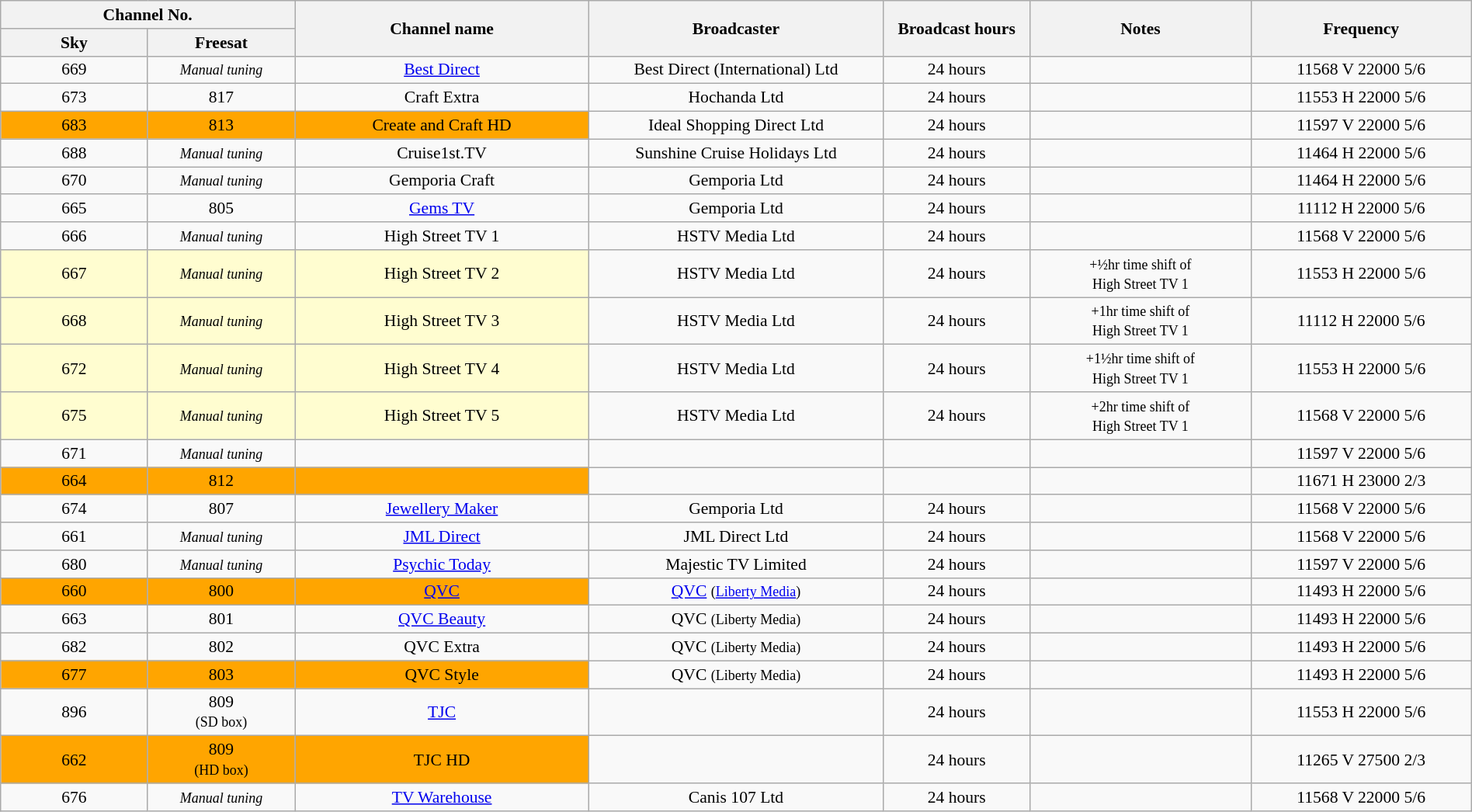<table class="wikitable sortable"  style="font-size:90%; text-align:center; width:100%;">
<tr>
<th colspan=2>Channel No.</th>
<th width="20%" rowspan=2>Channel name</th>
<th width="20%" rowspan=2>Broadcaster</th>
<th width="10%" rowspan=2>Broadcast hours</th>
<th width="15%" rowspan=2>Notes</th>
<th width="15%" rowspan=2>Frequency</th>
</tr>
<tr>
<th width="10%">Sky</th>
<th width="10%">Freesat</th>
</tr>
<tr>
<td>669</td>
<td><small><em>Manual tuning</em></small></td>
<td><a href='#'>Best Direct</a></td>
<td>Best Direct (International) Ltd</td>
<td>24 hours</td>
<td></td>
<td>11568 V 22000 5/6</td>
</tr>
<tr>
<td>673</td>
<td>817</td>
<td>Craft Extra</td>
<td>Hochanda Ltd</td>
<td>24 hours</td>
<td></td>
<td>11553 H 22000 5/6</td>
</tr>
<tr>
<td style="background-color:orange;">683</td>
<td style="background-color:orange;">813</td>
<td style="background-color:orange;">Create and Craft HD</td>
<td>Ideal Shopping Direct Ltd</td>
<td>24 hours</td>
<td></td>
<td>11597 V 22000 5/6</td>
</tr>
<tr>
<td>688</td>
<td><small><em>Manual tuning</em></small></td>
<td>Cruise1st.TV</td>
<td>Sunshine Cruise Holidays Ltd</td>
<td>24 hours</td>
<td></td>
<td>11464 H 22000 5/6</td>
</tr>
<tr>
<td>670</td>
<td><small><em>Manual tuning</em></small></td>
<td>Gemporia Craft</td>
<td>Gemporia Ltd</td>
<td>24 hours</td>
<td></td>
<td>11464 H 22000 5/6</td>
</tr>
<tr>
<td>665</td>
<td>805</td>
<td><a href='#'>Gems TV</a></td>
<td>Gemporia Ltd</td>
<td>24 hours</td>
<td></td>
<td>11112 H 22000 5/6</td>
</tr>
<tr>
<td>666</td>
<td><small><em>Manual tuning</em></small></td>
<td>High Street TV 1</td>
<td>HSTV Media Ltd</td>
<td>24 hours</td>
<td></td>
<td>11568 V 22000 5/6</td>
</tr>
<tr>
<td style="background-color:#FFFDD0;">667</td>
<td style="background-color:#FFFDD0;"><small><em>Manual tuning</em></small></td>
<td style="background-color:#FFFDD0;">High Street TV 2</td>
<td>HSTV Media Ltd</td>
<td>24 hours</td>
<td><small>+½hr time shift of<br>High Street TV 1</small></td>
<td>11553 H 22000 5/6</td>
</tr>
<tr>
<td style="background-color:#FFFDD0;">668</td>
<td style="background-color:#FFFDD0;"><small><em>Manual tuning</em></small></td>
<td style="background-color:#FFFDD0;">High Street TV 3</td>
<td>HSTV Media Ltd</td>
<td>24 hours</td>
<td><small>+1hr time shift of<br>High Street TV 1</small></td>
<td>11112 H 22000 5/6</td>
</tr>
<tr>
<td style="background-color:#FFFDD0;">672</td>
<td style="background-color:#FFFDD0;"><small><em>Manual tuning</em></small></td>
<td style="background-color:#FFFDD0;">High Street TV 4</td>
<td>HSTV Media Ltd</td>
<td>24 hours</td>
<td><small>+1½hr time shift of<br>High Street TV 1</small></td>
<td>11553 H 22000 5/6</td>
</tr>
<tr>
<td style="background-color:#FFFDD0;">675</td>
<td style="background-color:#FFFDD0;"><small><em>Manual tuning</em></small></td>
<td style="background-color:#FFFDD0;">High Street TV 5</td>
<td>HSTV Media Ltd</td>
<td>24 hours</td>
<td><small>+2hr time shift of<br>High Street TV 1</small></td>
<td>11568 V 22000 5/6</td>
</tr>
<tr>
<td>671</td>
<td><small><em>Manual tuning</em></small></td>
<td></td>
<td></td>
<td></td>
<td></td>
<td>11597 V 22000 5/6</td>
</tr>
<tr>
<td style="background-color:orange;">664</td>
<td style="background-color:orange;">812</td>
<td style="background-color:orange;"></td>
<td></td>
<td></td>
<td></td>
<td>11671 H 23000 2/3</td>
</tr>
<tr>
<td>674</td>
<td>807</td>
<td><a href='#'>Jewellery Maker</a></td>
<td>Gemporia Ltd</td>
<td>24 hours</td>
<td></td>
<td>11568 V 22000 5/6</td>
</tr>
<tr>
<td>661</td>
<td><small><em>Manual tuning</em></small></td>
<td><a href='#'>JML Direct</a></td>
<td>JML Direct Ltd</td>
<td>24 hours</td>
<td></td>
<td>11568 V 22000 5/6</td>
</tr>
<tr>
<td>680</td>
<td><small><em>Manual tuning</em></small></td>
<td><a href='#'>Psychic Today</a></td>
<td>Majestic TV Limited</td>
<td>24 hours</td>
<td></td>
<td>11597 V 22000 5/6</td>
</tr>
<tr>
<td style="background-color:orange;">660</td>
<td style="background-color:orange;">800</td>
<td style="background-color:orange;"><a href='#'>QVC</a></td>
<td><a href='#'>QVC</a> <small>(<a href='#'>Liberty Media</a>)</small></td>
<td>24 hours</td>
<td></td>
<td>11493 H 22000 5/6</td>
</tr>
<tr>
<td>663</td>
<td>801</td>
<td><a href='#'>QVC Beauty</a></td>
<td>QVC <small>(Liberty Media)</small></td>
<td>24 hours</td>
<td></td>
<td>11493 H 22000 5/6</td>
</tr>
<tr>
<td>682</td>
<td>802</td>
<td>QVC Extra</td>
<td>QVC <small>(Liberty Media)</small></td>
<td>24 hours</td>
<td></td>
<td>11493 H 22000 5/6</td>
</tr>
<tr>
<td style="background-color:orange;">677</td>
<td style="background-color:orange;">803</td>
<td style="background-color:orange;">QVC Style</td>
<td>QVC <small>(Liberty Media)</small></td>
<td>24 hours</td>
<td></td>
<td>11493 H 22000 5/6</td>
</tr>
<tr>
<td>896</td>
<td>809<br><small>(SD box)</small></td>
<td><a href='#'>TJC</a></td>
<td></td>
<td>24 hours</td>
<td></td>
<td>11553 H 22000 5/6</td>
</tr>
<tr>
<td style="background-color:orange;">662</td>
<td style="background-color:orange;">809<br><small>(HD box)</small></td>
<td style="background-color:orange;">TJC HD</td>
<td></td>
<td>24 hours</td>
<td></td>
<td>11265 V 27500 2/3</td>
</tr>
<tr>
<td>676</td>
<td><small><em>Manual tuning</em></small></td>
<td><a href='#'>TV Warehouse</a></td>
<td>Canis 107 Ltd</td>
<td>24 hours</td>
<td></td>
<td>11568 V 22000 5/6</td>
</tr>
</table>
